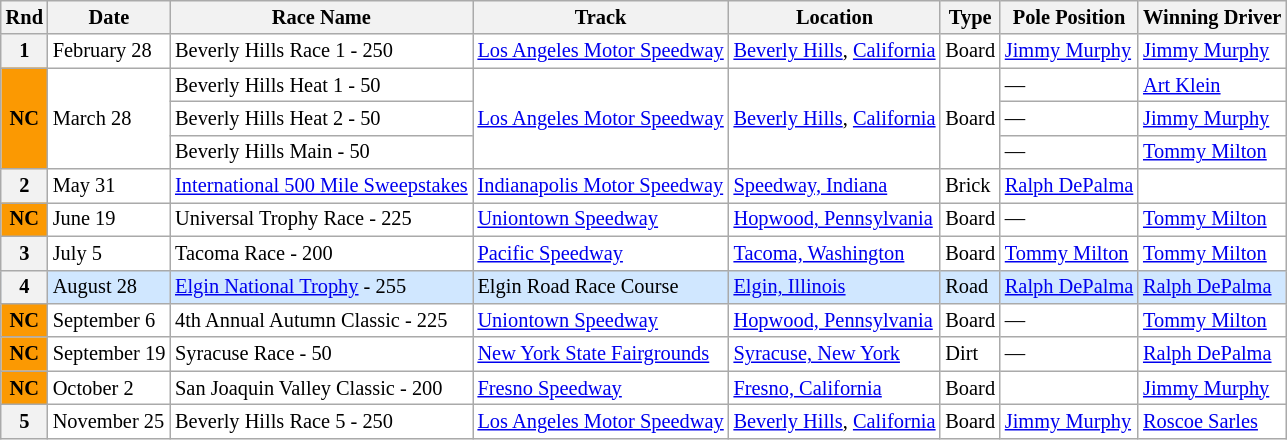<table class="wikitable" style="font-size:85%">
<tr>
<th>Rnd</th>
<th>Date</th>
<th>Race Name</th>
<th>Track</th>
<th>Location</th>
<th>Type</th>
<th>Pole Position</th>
<th>Winning Driver</th>
</tr>
<tr style="background:#FFFFFF;">
<th>1</th>
<td>February 28</td>
<td> Beverly Hills Race 1 - 250</td>
<td><a href='#'>Los Angeles Motor Speedway</a></td>
<td><a href='#'>Beverly Hills</a>, <a href='#'>California</a></td>
<td>Board</td>
<td> <a href='#'>Jimmy Murphy</a></td>
<td> <a href='#'>Jimmy Murphy</a></td>
</tr>
<tr style="background:#FFFFFF;">
<th rowspan=3; style="background:#fb9902; text-align:center;"><strong>NC</strong></th>
<td rowspan=3>March 28</td>
<td> Beverly Hills Heat 1 - 50</td>
<td rowspan=3><a href='#'>Los Angeles Motor Speedway</a></td>
<td rowspan=3><a href='#'>Beverly Hills</a>, <a href='#'>California</a></td>
<td rowspan=3>Board</td>
<td>—</td>
<td> <a href='#'>Art Klein</a></td>
</tr>
<tr style="background:#FFFFFF;">
<td> Beverly Hills Heat 2 - 50</td>
<td>—</td>
<td> <a href='#'>Jimmy Murphy</a></td>
</tr>
<tr style="background:#FFFFFF;">
<td> Beverly Hills Main - 50</td>
<td>—</td>
<td> <a href='#'>Tommy Milton</a></td>
</tr>
<tr style="background:#FFFFFF;">
<th>2</th>
<td>May 31</td>
<td> <a href='#'>International 500 Mile Sweepstakes</a></td>
<td><a href='#'>Indianapolis Motor Speedway</a></td>
<td><a href='#'>Speedway, Indiana</a></td>
<td>Brick</td>
<td> <a href='#'>Ralph DePalma</a></td>
<td></td>
</tr>
<tr style="background:#FFFFFF;">
<th style="background:#fb9902; text-align:center;"><strong>NC</strong></th>
<td>June 19</td>
<td> Universal Trophy Race - 225</td>
<td><a href='#'>Uniontown Speedway</a></td>
<td><a href='#'>Hopwood, Pennsylvania</a></td>
<td>Board</td>
<td>—</td>
<td> <a href='#'>Tommy Milton</a></td>
</tr>
<tr style="background:#FFFFFF;">
<th>3</th>
<td>July 5</td>
<td> Tacoma Race - 200</td>
<td><a href='#'>Pacific Speedway</a></td>
<td><a href='#'>Tacoma, Washington</a></td>
<td>Board</td>
<td> <a href='#'>Tommy Milton</a></td>
<td> <a href='#'>Tommy Milton</a></td>
</tr>
<tr style="background:#D0E7FF;">
<th>4</th>
<td>August 28</td>
<td> <a href='#'>Elgin National Trophy</a> - 255</td>
<td>Elgin Road Race Course</td>
<td><a href='#'>Elgin, Illinois</a></td>
<td>Road</td>
<td> <a href='#'>Ralph DePalma</a></td>
<td> <a href='#'>Ralph DePalma</a></td>
</tr>
<tr style="background:#FFFFFF;">
<th style="background:#fb9902; text-align:center;"><strong>NC</strong></th>
<td>September 6</td>
<td> 4th Annual Autumn Classic - 225</td>
<td><a href='#'>Uniontown Speedway</a></td>
<td><a href='#'>Hopwood, Pennsylvania</a></td>
<td>Board</td>
<td>—</td>
<td> <a href='#'>Tommy Milton</a></td>
</tr>
<tr style="background:#FFFFFF;">
<th style="background:#fb9902; text-align:center;"><strong>NC</strong></th>
<td>September 19</td>
<td> Syracuse Race - 50</td>
<td><a href='#'>New York State Fairgrounds</a></td>
<td><a href='#'>Syracuse, New York</a></td>
<td>Dirt</td>
<td>—</td>
<td> <a href='#'>Ralph DePalma</a></td>
</tr>
<tr style="background:#FFFFFF;">
<th style="background:#fb9902; text-align:center;"><strong>NC</strong></th>
<td>October 2</td>
<td> San Joaquin Valley Classic - 200</td>
<td><a href='#'>Fresno Speedway</a></td>
<td><a href='#'>Fresno, California</a></td>
<td>Board</td>
<td></td>
<td> <a href='#'>Jimmy Murphy</a></td>
</tr>
<tr style="background:#FFFFFF;">
<th>5</th>
<td>November 25</td>
<td> Beverly Hills Race 5 - 250</td>
<td><a href='#'>Los Angeles Motor Speedway</a></td>
<td><a href='#'>Beverly Hills</a>, <a href='#'>California</a></td>
<td>Board</td>
<td> <a href='#'>Jimmy Murphy</a></td>
<td> <a href='#'>Roscoe Sarles</a></td>
</tr>
</table>
